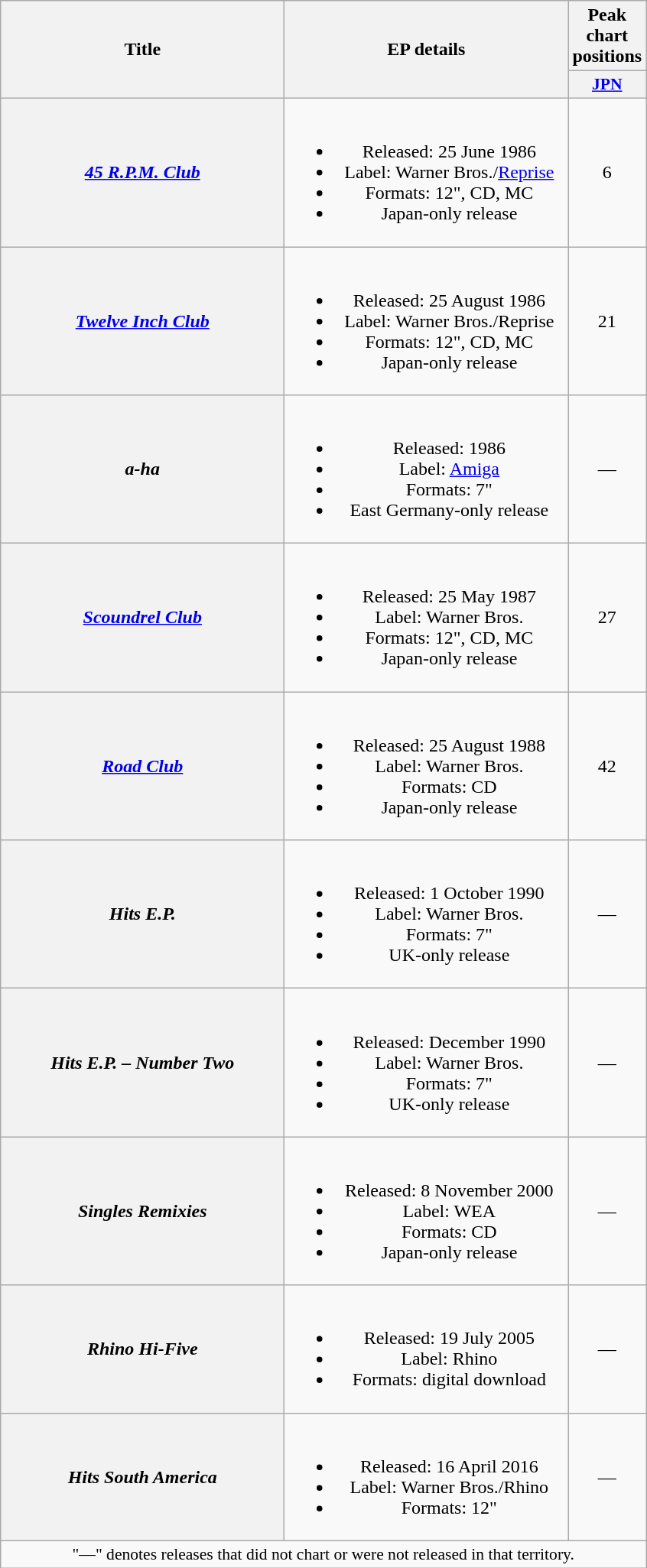<table class="wikitable plainrowheaders" style="text-align:center;">
<tr>
<th rowspan="2" scope="col" style="width:15em;">Title</th>
<th rowspan="2" scope="col" style="width:15em;">EP details</th>
<th>Peak chart positions</th>
</tr>
<tr>
<th scope="col" style="width:2em;font-size:90%;"><a href='#'>JPN</a><br></th>
</tr>
<tr>
<th scope="row"><em><a href='#'>45 R.P.M. Club</a></em></th>
<td><br><ul><li>Released: 25 June 1986</li><li>Label: Warner Bros./<a href='#'>Reprise</a></li><li>Formats: 12", CD, MC</li><li>Japan-only release</li></ul></td>
<td>6</td>
</tr>
<tr>
<th scope="row"><em><a href='#'>Twelve Inch Club</a></em></th>
<td><br><ul><li>Released: 25 August 1986</li><li>Label: Warner Bros./Reprise</li><li>Formats: 12", CD, MC</li><li>Japan-only release</li></ul></td>
<td>21</td>
</tr>
<tr>
<th scope="row"><em>a-ha</em></th>
<td><br><ul><li>Released: 1986</li><li>Label: <a href='#'>Amiga</a></li><li>Formats: 7"</li><li>East Germany-only release</li></ul></td>
<td>—</td>
</tr>
<tr>
<th scope="row"><em><a href='#'>Scoundrel Club</a></em></th>
<td><br><ul><li>Released: 25 May 1987</li><li>Label: Warner Bros.</li><li>Formats: 12", CD, MC</li><li>Japan-only release</li></ul></td>
<td>27</td>
</tr>
<tr>
<th scope="row"><em><a href='#'>Road Club</a></em></th>
<td><br><ul><li>Released: 25 August 1988</li><li>Label: Warner Bros.</li><li>Formats: CD</li><li>Japan-only release</li></ul></td>
<td>42</td>
</tr>
<tr>
<th scope="row"><em>Hits E.P.</em></th>
<td><br><ul><li>Released: 1 October 1990</li><li>Label: Warner Bros.</li><li>Formats: 7"</li><li>UK-only release</li></ul></td>
<td>—</td>
</tr>
<tr>
<th scope="row"><em>Hits E.P. – Number Two</em></th>
<td><br><ul><li>Released: December 1990</li><li>Label: Warner Bros.</li><li>Formats: 7"</li><li>UK-only release</li></ul></td>
<td>—</td>
</tr>
<tr>
<th scope="row"><em>Singles Remixies</em></th>
<td><br><ul><li>Released: 8 November 2000</li><li>Label: WEA</li><li>Formats: CD</li><li>Japan-only release</li></ul></td>
<td>—</td>
</tr>
<tr>
<th scope="row"><em>Rhino Hi-Five</em></th>
<td><br><ul><li>Released: 19 July 2005</li><li>Label: Rhino</li><li>Formats: digital download</li></ul></td>
<td>—</td>
</tr>
<tr>
<th scope="row"><em>Hits South America</em></th>
<td><br><ul><li>Released: 16 April 2016</li><li>Label: Warner Bros./Rhino</li><li>Formats: 12"</li></ul></td>
<td>—</td>
</tr>
<tr>
<td colspan="3" style="font-size:90%">"—" denotes releases that did not chart or were not released in that territory.</td>
</tr>
</table>
